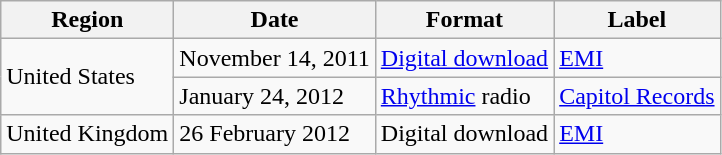<table class="wikitable" border="1">
<tr>
<th>Region</th>
<th>Date</th>
<th>Format</th>
<th>Label</th>
</tr>
<tr>
<td rowspan="2">United States</td>
<td>November 14, 2011</td>
<td><a href='#'>Digital download</a></td>
<td><a href='#'>EMI</a></td>
</tr>
<tr>
<td>January 24, 2012</td>
<td><a href='#'>Rhythmic</a> radio</td>
<td><a href='#'>Capitol Records</a></td>
</tr>
<tr>
<td>United Kingdom</td>
<td>26 February 2012</td>
<td>Digital download</td>
<td><a href='#'>EMI</a></td>
</tr>
</table>
